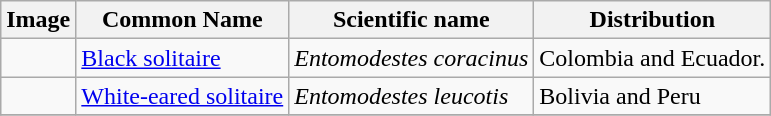<table class="wikitable">
<tr>
<th>Image</th>
<th>Common Name</th>
<th>Scientific name</th>
<th>Distribution</th>
</tr>
<tr>
<td></td>
<td><a href='#'>Black solitaire</a></td>
<td><em>Entomodestes coracinus</em></td>
<td>Colombia and Ecuador.</td>
</tr>
<tr>
<td></td>
<td><a href='#'>White-eared solitaire</a></td>
<td><em>Entomodestes leucotis </em></td>
<td>Bolivia and Peru</td>
</tr>
<tr>
</tr>
</table>
